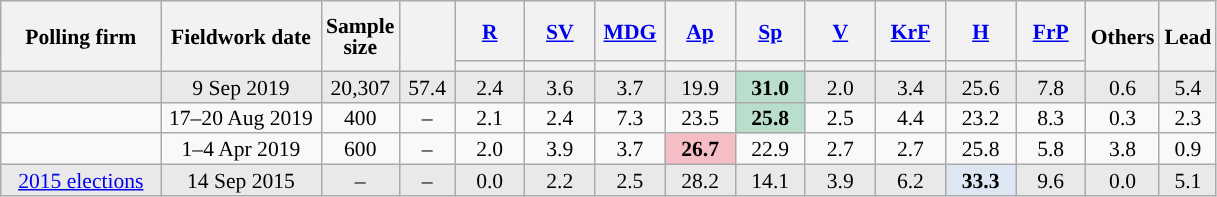<table class="wikitable sortable" style="text-align:center;font-size:90%;line-height:14px;">
<tr style="height:40px;">
<th style="width:100px;" rowspan="2">Polling firm</th>
<th style="width:100px;" rowspan="2">Fieldwork date</th>
<th style="width:35px;" rowspan="2">Sample<br>size</th>
<th style="width:30px;" rowspan="2"></th>
<th class="unsortable" style="width:40px;"><a href='#'>R</a></th>
<th class="unsortable" style="width:40px;"><a href='#'>SV</a></th>
<th class="unsortable" style="width:40px;"><a href='#'>MDG</a></th>
<th class="unsortable" style="width:40px;"><a href='#'>Ap</a></th>
<th class="unsortable" style="width:40px;"><a href='#'>Sp</a></th>
<th class="unsortable" style="width:40px;"><a href='#'>V</a></th>
<th class="unsortable" style="width:40px;"><a href='#'>KrF</a></th>
<th class="unsortable" style="width:40px;"><a href='#'>H</a></th>
<th class="unsortable" style="width:40px;"><a href='#'>FrP</a></th>
<th class="unsortable" style="width:30px;" rowspan="2">Others</th>
<th style="width:30px;" rowspan="2">Lead</th>
</tr>
<tr>
<th style="background:"></th>
<th style="background:"></th>
<th style="background:"></th>
<th style="background:"></th>
<th style="background:"></th>
<th style="background:"></th>
<th style="background:"></th>
<th style="background:"></th>
<th style="background:"></th>
</tr>
<tr style="background:#E9E9E9;">
<td></td>
<td data-sort-value="2019-09-09">9 Sep 2019</td>
<td>20,307</td>
<td>57.4</td>
<td>2.4</td>
<td>3.6</td>
<td>3.7</td>
<td>19.9</td>
<td style="background:#BADECC;"><strong>31.0</strong></td>
<td>2.0</td>
<td>3.4</td>
<td>25.6</td>
<td>7.8</td>
<td>0.6</td>
<td style="background:">5.4</td>
</tr>
<tr>
<td></td>
<td data-sort-value="2019-08-28">17–20 Aug 2019</td>
<td>400</td>
<td>–</td>
<td>2.1</td>
<td>2.4</td>
<td>7.3</td>
<td>23.5</td>
<td style="background:#BADECC;"><strong>25.8</strong></td>
<td>2.5</td>
<td>4.4</td>
<td>23.2</td>
<td>8.3</td>
<td>0.3</td>
<td style="background:">2.3</td>
</tr>
<tr>
<td></td>
<td data-sort-value="2019-04-04">1–4 Apr 2019</td>
<td>600</td>
<td>–</td>
<td>2.0</td>
<td>3.9</td>
<td>3.7</td>
<td style="background:#F7BDC5;"><strong>26.7</strong></td>
<td>22.9</td>
<td>2.7</td>
<td>2.7</td>
<td>25.8</td>
<td>5.8</td>
<td>3.8</td>
<td style="background:">0.9</td>
</tr>
<tr style="background:#E9E9E9;">
<td><a href='#'>2015 elections</a></td>
<td data-sort-value="2015-09-14">14 Sep 2015</td>
<td>–</td>
<td>–</td>
<td>0.0</td>
<td>2.2</td>
<td>2.5</td>
<td>28.2</td>
<td>14.1</td>
<td>3.9</td>
<td>6.2</td>
<td style="background:#DCE7F3;"><strong>33.3</strong></td>
<td>9.6</td>
<td>0.0</td>
<td style="background:">5.1</td>
</tr>
</table>
